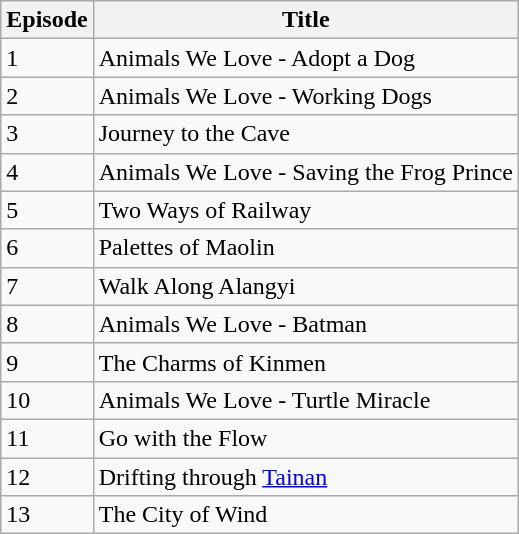<table class="wikitable">
<tr>
<th>Episode</th>
<th>Title</th>
</tr>
<tr>
<td>1</td>
<td>Animals We Love - Adopt a Dog</td>
</tr>
<tr>
<td>2</td>
<td>Animals We Love - Working Dogs</td>
</tr>
<tr>
<td>3</td>
<td>Journey to the  Cave</td>
</tr>
<tr>
<td>4</td>
<td>Animals We Love - Saving the Frog Prince</td>
</tr>
<tr>
<td>5</td>
<td>Two Ways  of Railway</td>
</tr>
<tr>
<td>6</td>
<td>Palettes of Maolin</td>
</tr>
<tr>
<td>7</td>
<td>Walk Along Alangyi</td>
</tr>
<tr>
<td>8</td>
<td>Animals We Love - Batman</td>
</tr>
<tr>
<td>9</td>
<td>The Charms of Kinmen</td>
</tr>
<tr>
<td>10</td>
<td>Animals We Love - Turtle Miracle</td>
</tr>
<tr>
<td>11</td>
<td>Go with the Flow</td>
</tr>
<tr>
<td>12</td>
<td>Drifting  through <a href='#'>Tainan</a></td>
</tr>
<tr>
<td>13</td>
<td>The City of Wind</td>
</tr>
</table>
